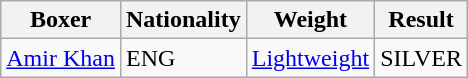<table class="wikitable">
<tr>
<th>Boxer</th>
<th>Nationality</th>
<th>Weight</th>
<th>Result</th>
</tr>
<tr>
<td><a href='#'>Amir Khan</a></td>
<td> ENG</td>
<td><a href='#'>Lightweight</a></td>
<td>SILVER</td>
</tr>
</table>
